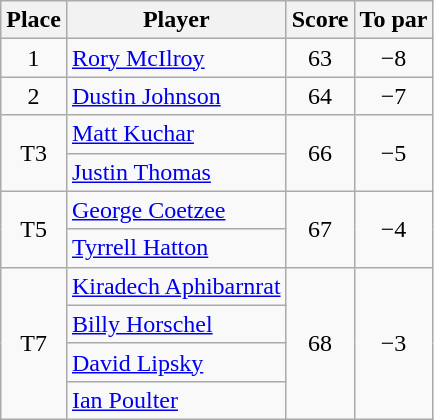<table class="wikitable">
<tr>
<th>Place</th>
<th>Player</th>
<th>Score</th>
<th>To par</th>
</tr>
<tr>
<td align=center>1</td>
<td> <a href='#'>Rory McIlroy</a></td>
<td align=center>63</td>
<td align=center>−8</td>
</tr>
<tr>
<td align=center>2</td>
<td> <a href='#'>Dustin Johnson</a></td>
<td align=center>64</td>
<td align=center>−7</td>
</tr>
<tr>
<td rowspan=2 align=center>T3</td>
<td> <a href='#'>Matt Kuchar</a></td>
<td rowspan=2 align=center>66</td>
<td rowspan=2 align=center>−5</td>
</tr>
<tr>
<td> <a href='#'>Justin Thomas</a></td>
</tr>
<tr>
<td rowspan=2 align=center>T5</td>
<td> <a href='#'>George Coetzee</a></td>
<td rowspan=2 align=center>67</td>
<td rowspan=2 align=center>−4</td>
</tr>
<tr>
<td> <a href='#'>Tyrrell Hatton</a></td>
</tr>
<tr>
<td rowspan=4 align=center>T7</td>
<td> <a href='#'>Kiradech Aphibarnrat</a></td>
<td rowspan=4 align=center>68</td>
<td rowspan=4 align=center>−3</td>
</tr>
<tr>
<td> <a href='#'>Billy Horschel</a></td>
</tr>
<tr>
<td> <a href='#'>David Lipsky</a></td>
</tr>
<tr>
<td> <a href='#'>Ian Poulter</a></td>
</tr>
</table>
